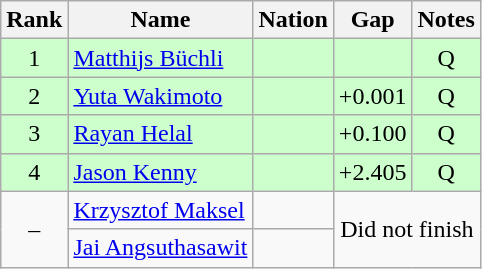<table class="wikitable sortable" style="text-align:center">
<tr>
<th>Rank</th>
<th>Name</th>
<th>Nation</th>
<th>Gap</th>
<th>Notes</th>
</tr>
<tr bgcolor=ccffcc>
<td>1</td>
<td align=left><a href='#'>Matthijs Büchli</a></td>
<td align=left></td>
<td></td>
<td>Q</td>
</tr>
<tr bgcolor=ccffcc>
<td>2</td>
<td align=left><a href='#'>Yuta Wakimoto</a></td>
<td align=left></td>
<td>+0.001</td>
<td>Q</td>
</tr>
<tr bgcolor=ccffcc>
<td>3</td>
<td align=left><a href='#'>Rayan Helal</a></td>
<td align=left></td>
<td>+0.100</td>
<td>Q</td>
</tr>
<tr bgcolor=ccffcc>
<td>4</td>
<td align=left><a href='#'>Jason Kenny</a></td>
<td align=left></td>
<td>+2.405</td>
<td>Q</td>
</tr>
<tr>
<td rowspan=2>–</td>
<td align=left><a href='#'>Krzysztof Maksel</a></td>
<td align=left></td>
<td rowspan=2 colspan=2>Did not finish</td>
</tr>
<tr>
<td align=left><a href='#'>Jai Angsuthasawit</a></td>
<td align=left></td>
</tr>
</table>
